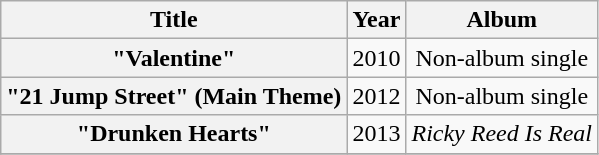<table class="wikitable plainrowheaders" style="text-align:center;">
<tr>
<th scope="col">Title</th>
<th scope="col">Year</th>
<th scope="col">Album</th>
</tr>
<tr>
<th scope="row">"Valentine"</th>
<td>2010</td>
<td>Non-album single</td>
</tr>
<tr>
<th scope="row">"21 Jump Street" (Main Theme)</th>
<td>2012</td>
<td>Non-album single</td>
</tr>
<tr>
<th scope="row">"Drunken Hearts"</th>
<td>2013</td>
<td><em>Ricky Reed Is Real</em></td>
</tr>
<tr>
</tr>
</table>
